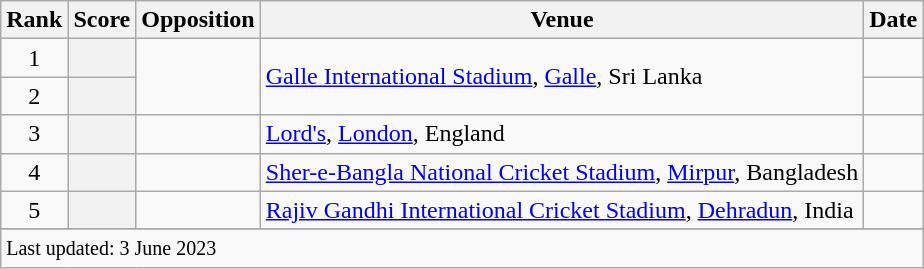<table class="wikitable plainrowheaders sortable">
<tr>
<th scope=col>Rank</th>
<th scope=col>Score</th>
<th scope=col>Opposition</th>
<th scope=col>Venue</th>
<th scope=col>Date</th>
</tr>
<tr>
<td align=center>1</td>
<th scope=row style=text-align:center;></th>
<td rowspan=2></td>
<td rowspan=2><a href='#'>Galle International Stadium</a>, <a href='#'>Galle</a>, Sri Lanka</td>
<td></td>
</tr>
<tr>
<td align=center>2</td>
<th scope=row style=text-align:center;></th>
<td></td>
</tr>
<tr>
<td align=center>3</td>
<th scope=row style=text-align:center;></th>
<td></td>
<td><a href='#'>Lord's</a>, <a href='#'>London</a>, England</td>
<td></td>
</tr>
<tr>
<td align=center>4</td>
<th scope=row style=text-align:center;></th>
<td></td>
<td><a href='#'>Sher-e-Bangla National Cricket Stadium</a>, <a href='#'>Mirpur</a>, Bangladesh</td>
<td></td>
</tr>
<tr>
<td align=center>5</td>
<th scope=row style=text-align:center;></th>
<td></td>
<td><a href='#'>Rajiv Gandhi International Cricket Stadium</a>, <a href='#'>Dehradun</a>, India</td>
<td></td>
</tr>
<tr>
</tr>
<tr class=sortbottom>
<td colspan=5><small>Last updated: 3 June 2023</small></td>
</tr>
</table>
